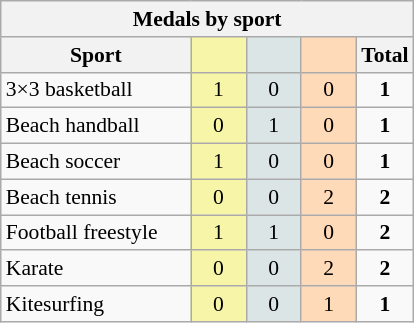<table class="wikitable" style="font-size:90%; text-align:center;">
<tr>
<th colspan="5">Medals by sport</th>
</tr>
<tr>
<th width="120">Sport</th>
<th scope="col" width="30" style="background:#F7F6A8;"></th>
<th scope="col" width="30" style="background:#DCE5E5;"></th>
<th scope="col" width="30" style="background:#FFDAB9;"></th>
<th width="30">Total</th>
</tr>
<tr>
<td align="left">3×3 basketball</td>
<td style="background:#F7F6A8;">1</td>
<td style="background:#DCE5E5;">0</td>
<td style="background:#FFDAB9;">0</td>
<td><strong>1</strong></td>
</tr>
<tr>
<td align="left">Beach handball</td>
<td style="background:#F7F6A8;">0</td>
<td style="background:#DCE5E5;">1</td>
<td style="background:#FFDAB9;">0</td>
<td><strong>1</strong></td>
</tr>
<tr>
<td align="left">Beach soccer</td>
<td style="background:#F7F6A8;">1</td>
<td style="background:#DCE5E5;">0</td>
<td style="background:#FFDAB9;">0</td>
<td><strong>1</strong></td>
</tr>
<tr>
<td align="left">Beach tennis</td>
<td style="background:#F7F6A8;">0</td>
<td style="background:#DCE5E5;">0</td>
<td style="background:#FFDAB9;">2</td>
<td><strong>2</strong></td>
</tr>
<tr>
<td align="left">Football freestyle</td>
<td style="background:#F7F6A8;">1</td>
<td style="background:#DCE5E5;">1</td>
<td style="background:#FFDAB9;">0</td>
<td><strong>2</strong></td>
</tr>
<tr>
<td align="left">Karate</td>
<td style="background:#F7F6A8;">0</td>
<td style="background:#DCE5E5;">0</td>
<td style="background:#FFDAB9;">2</td>
<td><strong>2</strong></td>
</tr>
<tr>
<td align="left">Kitesurfing</td>
<td style="background:#F7F6A8;">0</td>
<td style="background:#DCE5E5;">0</td>
<td style="background:#FFDAB9;">1</td>
<td><strong>1</strong></td>
</tr>
</table>
